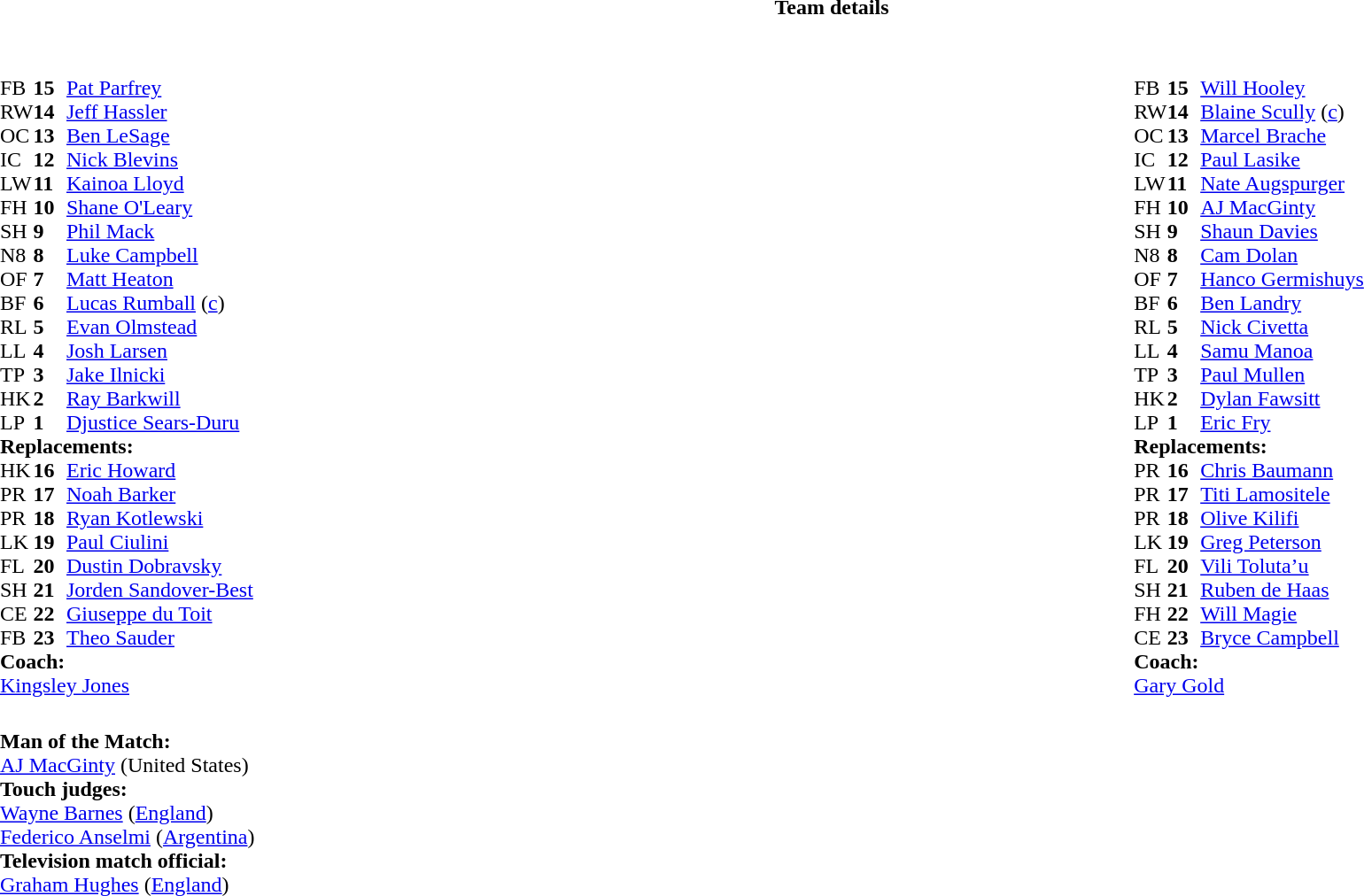<table border="0" style="width:100%;" class="collapsible collapsed">
<tr>
<th>Team details</th>
</tr>
<tr>
<td><br><table style="width:100%;">
<tr>
<td style="vertical-align:top; width:50%;"><br><table style="font-size: 100%" cellspacing="0" cellpadding="0">
<tr>
<th width="25"></th>
<th width="25"></th>
</tr>
<tr>
<td>FB</td>
<td><strong>15</strong></td>
<td><a href='#'>Pat Parfrey</a></td>
</tr>
<tr>
<td>RW</td>
<td><strong>14</strong></td>
<td><a href='#'>Jeff Hassler</a></td>
</tr>
<tr>
<td>OC</td>
<td><strong>13</strong></td>
<td><a href='#'>Ben LeSage</a></td>
</tr>
<tr>
<td>IC</td>
<td><strong>12</strong></td>
<td><a href='#'>Nick Blevins</a></td>
</tr>
<tr>
<td>LW</td>
<td><strong>11</strong></td>
<td><a href='#'>Kainoa Lloyd</a></td>
</tr>
<tr>
<td>FH</td>
<td><strong>10</strong></td>
<td><a href='#'>Shane O'Leary</a></td>
</tr>
<tr>
<td>SH</td>
<td><strong>9</strong></td>
<td><a href='#'>Phil Mack</a></td>
</tr>
<tr>
<td>N8</td>
<td><strong>8</strong></td>
<td><a href='#'>Luke Campbell</a></td>
</tr>
<tr>
<td>OF</td>
<td><strong>7</strong></td>
<td><a href='#'>Matt Heaton</a></td>
<td></td>
<td></td>
</tr>
<tr>
<td>BF</td>
<td><strong>6</strong></td>
<td><a href='#'>Lucas Rumball</a> (<a href='#'>c</a>)</td>
</tr>
<tr>
<td>RL</td>
<td><strong>5</strong></td>
<td><a href='#'>Evan Olmstead</a></td>
</tr>
<tr>
<td>LL</td>
<td><strong>4</strong></td>
<td><a href='#'>Josh Larsen</a></td>
<td></td>
<td></td>
</tr>
<tr>
<td>TP</td>
<td><strong>3</strong></td>
<td><a href='#'>Jake Ilnicki</a></td>
</tr>
<tr>
<td>HK</td>
<td><strong>2</strong></td>
<td><a href='#'>Ray Barkwill</a></td>
<td></td>
<td></td>
</tr>
<tr>
<td>LP</td>
<td><strong>1</strong></td>
<td><a href='#'>Djustice Sears-Duru</a></td>
<td></td>
<td></td>
</tr>
<tr>
<td colspan="3"><strong>Replacements:</strong></td>
</tr>
<tr>
<td>HK</td>
<td><strong>16</strong></td>
<td><a href='#'>Eric Howard</a></td>
<td></td>
<td></td>
</tr>
<tr>
<td>PR</td>
<td><strong>17</strong></td>
<td><a href='#'>Noah Barker</a></td>
<td></td>
<td></td>
</tr>
<tr>
<td>PR</td>
<td><strong>18</strong></td>
<td><a href='#'>Ryan Kotlewski</a></td>
</tr>
<tr>
<td>LK</td>
<td><strong>19</strong></td>
<td><a href='#'>Paul Ciulini</a></td>
<td></td>
<td></td>
</tr>
<tr>
<td>FL</td>
<td><strong>20</strong></td>
<td><a href='#'>Dustin Dobravsky</a></td>
<td></td>
<td></td>
</tr>
<tr>
<td>SH</td>
<td><strong>21</strong></td>
<td><a href='#'>Jorden Sandover-Best</a></td>
</tr>
<tr>
<td>CE</td>
<td><strong>22</strong></td>
<td><a href='#'>Giuseppe du Toit</a></td>
</tr>
<tr>
<td>FB</td>
<td><strong>23</strong></td>
<td><a href='#'>Theo Sauder</a></td>
</tr>
<tr>
<td colspan="3"><strong>Coach:</strong></td>
</tr>
<tr>
<td colspan="4"> <a href='#'>Kingsley Jones</a></td>
</tr>
</table>
</td>
<td style="vertical-align:top; width:50%;"><br><table cellspacing="0" cellpadding="0" style="font-size:100%; margin:auto;">
<tr>
<th width="25"></th>
<th width="25"></th>
</tr>
<tr>
<td>FB</td>
<td><strong>15</strong></td>
<td><a href='#'>Will Hooley</a></td>
</tr>
<tr>
<td>RW</td>
<td><strong>14</strong></td>
<td><a href='#'>Blaine Scully</a> (<a href='#'>c</a>)</td>
</tr>
<tr>
<td>OC</td>
<td><strong>13</strong></td>
<td><a href='#'>Marcel Brache</a></td>
</tr>
<tr>
<td>IC</td>
<td><strong>12</strong></td>
<td><a href='#'>Paul Lasike</a></td>
<td></td>
<td></td>
</tr>
<tr>
<td>LW</td>
<td><strong>11</strong></td>
<td><a href='#'>Nate Augspurger</a></td>
<td></td>
<td></td>
</tr>
<tr>
<td>FH</td>
<td><strong>10</strong></td>
<td><a href='#'>AJ MacGinty</a></td>
</tr>
<tr>
<td>SH</td>
<td><strong>9</strong></td>
<td><a href='#'>Shaun Davies</a></td>
<td></td>
<td></td>
</tr>
<tr>
<td>N8</td>
<td><strong>8</strong></td>
<td><a href='#'>Cam Dolan</a></td>
</tr>
<tr>
<td>OF</td>
<td><strong>7</strong></td>
<td><a href='#'>Hanco Germishuys</a></td>
</tr>
<tr>
<td>BF</td>
<td><strong>6</strong></td>
<td><a href='#'>Ben Landry</a></td>
<td></td>
<td></td>
</tr>
<tr>
<td>RL</td>
<td><strong>5</strong></td>
<td><a href='#'>Nick Civetta</a></td>
</tr>
<tr>
<td>LL</td>
<td><strong>4</strong></td>
<td><a href='#'>Samu Manoa</a></td>
<td></td>
<td></td>
</tr>
<tr>
<td>TP</td>
<td><strong>3</strong></td>
<td><a href='#'>Paul Mullen</a></td>
<td></td>
<td></td>
</tr>
<tr>
<td>HK</td>
<td><strong>2</strong></td>
<td><a href='#'>Dylan Fawsitt</a></td>
<td></td>
<td></td>
</tr>
<tr>
<td>LP</td>
<td><strong>1</strong></td>
<td><a href='#'>Eric Fry</a></td>
<td></td>
<td></td>
</tr>
<tr>
<td colspan="3"><strong>Replacements:</strong></td>
</tr>
<tr>
<td>PR</td>
<td><strong>16</strong></td>
<td><a href='#'>Chris Baumann</a></td>
<td></td>
<td></td>
</tr>
<tr>
<td>PR</td>
<td><strong>17</strong></td>
<td><a href='#'>Titi Lamositele</a></td>
<td></td>
<td></td>
</tr>
<tr>
<td>PR</td>
<td><strong>18</strong></td>
<td><a href='#'>Olive Kilifi</a></td>
<td></td>
<td></td>
</tr>
<tr>
<td>LK</td>
<td><strong>19</strong></td>
<td><a href='#'>Greg Peterson</a></td>
<td></td>
<td></td>
</tr>
<tr>
<td>FL</td>
<td><strong>20</strong></td>
<td><a href='#'>Vili Toluta’u</a></td>
<td></td>
<td></td>
</tr>
<tr>
<td>SH</td>
<td><strong>21</strong></td>
<td><a href='#'>Ruben de Haas</a></td>
<td></td>
<td></td>
</tr>
<tr>
<td>FH</td>
<td><strong>22</strong></td>
<td><a href='#'>Will Magie</a></td>
<td></td>
<td></td>
</tr>
<tr>
<td>CE</td>
<td><strong>23</strong></td>
<td><a href='#'>Bryce Campbell</a></td>
<td></td>
<td></td>
</tr>
<tr>
<td colspan="3"><strong>Coach:</strong></td>
</tr>
<tr>
<td colspan="4"> <a href='#'>Gary Gold</a></td>
</tr>
</table>
</td>
</tr>
</table>
<table style="width:100%; font-size:100%;">
<tr>
<td><br><strong>Man of the Match:</strong>
<br><a href='#'>AJ MacGinty</a> (United States)<br><strong>Touch judges:</strong>
<br><a href='#'>Wayne Barnes</a> (<a href='#'>England</a>)
<br><a href='#'>Federico Anselmi</a> (<a href='#'>Argentina</a>)
<br><strong>Television match official:</strong>
<br><a href='#'>Graham Hughes</a> (<a href='#'>England</a>)</td>
</tr>
</table>
</td>
</tr>
</table>
